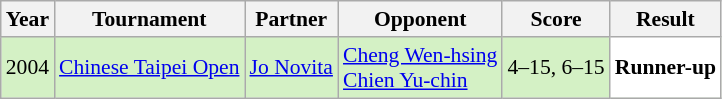<table class="sortable wikitable" style="font-size: 90%;">
<tr>
<th>Year</th>
<th>Tournament</th>
<th>Partner</th>
<th>Opponent</th>
<th>Score</th>
<th>Result</th>
</tr>
<tr style="background:#D4F1C5">
<td align="center">2004</td>
<td align="left"><a href='#'>Chinese Taipei Open</a></td>
<td align="left"> <a href='#'>Jo Novita</a></td>
<td align="left"> <a href='#'>Cheng Wen-hsing</a> <br>  <a href='#'>Chien Yu-chin</a></td>
<td align="left">4–15, 6–15</td>
<td style="text-align:left; background:white"> <strong>Runner-up</strong></td>
</tr>
</table>
